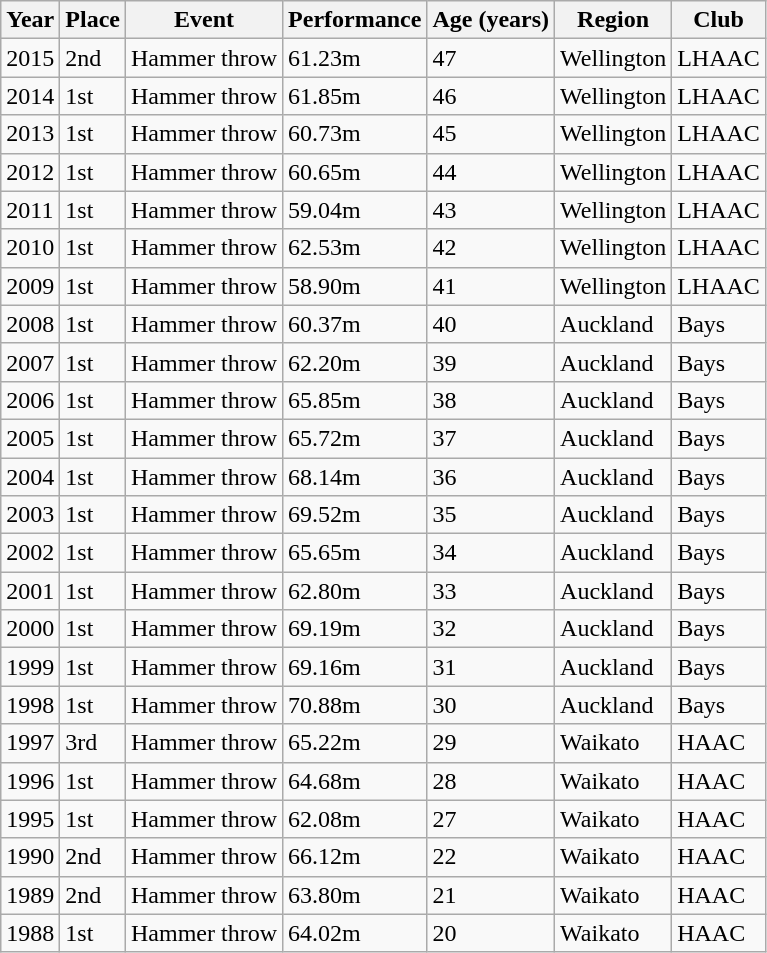<table class="wikitable">
<tr>
<th>Year</th>
<th>Place</th>
<th>Event</th>
<th>Performance</th>
<th>Age (years)</th>
<th>Region</th>
<th>Club</th>
</tr>
<tr>
<td>2015</td>
<td>2nd</td>
<td>Hammer throw</td>
<td>61.23m</td>
<td>47</td>
<td>Wellington</td>
<td>LHAAC</td>
</tr>
<tr>
<td>2014</td>
<td>1st</td>
<td>Hammer throw</td>
<td>61.85m</td>
<td>46</td>
<td>Wellington</td>
<td>LHAAC</td>
</tr>
<tr>
<td>2013</td>
<td>1st</td>
<td>Hammer throw</td>
<td>60.73m</td>
<td>45</td>
<td>Wellington</td>
<td>LHAAC</td>
</tr>
<tr>
<td>2012</td>
<td>1st</td>
<td>Hammer throw</td>
<td>60.65m</td>
<td>44</td>
<td>Wellington</td>
<td>LHAAC</td>
</tr>
<tr>
<td>2011</td>
<td>1st</td>
<td>Hammer throw</td>
<td>59.04m</td>
<td>43</td>
<td>Wellington</td>
<td>LHAAC</td>
</tr>
<tr>
<td>2010</td>
<td>1st</td>
<td>Hammer throw</td>
<td>62.53m</td>
<td>42</td>
<td>Wellington</td>
<td>LHAAC</td>
</tr>
<tr>
<td>2009</td>
<td>1st</td>
<td>Hammer throw</td>
<td>58.90m</td>
<td>41</td>
<td>Wellington</td>
<td>LHAAC</td>
</tr>
<tr>
<td>2008</td>
<td>1st</td>
<td>Hammer throw</td>
<td>60.37m</td>
<td>40</td>
<td>Auckland</td>
<td>Bays</td>
</tr>
<tr>
<td>2007</td>
<td>1st</td>
<td>Hammer throw</td>
<td>62.20m</td>
<td>39</td>
<td>Auckland</td>
<td>Bays</td>
</tr>
<tr>
<td>2006</td>
<td>1st</td>
<td>Hammer throw</td>
<td>65.85m</td>
<td>38</td>
<td>Auckland</td>
<td>Bays</td>
</tr>
<tr>
<td>2005</td>
<td>1st</td>
<td>Hammer throw</td>
<td>65.72m</td>
<td>37</td>
<td>Auckland</td>
<td>Bays</td>
</tr>
<tr>
<td>2004</td>
<td>1st</td>
<td>Hammer throw</td>
<td>68.14m</td>
<td>36</td>
<td>Auckland</td>
<td>Bays</td>
</tr>
<tr>
<td>2003</td>
<td>1st</td>
<td>Hammer throw</td>
<td>69.52m</td>
<td>35</td>
<td>Auckland</td>
<td>Bays</td>
</tr>
<tr>
<td>2002</td>
<td>1st</td>
<td>Hammer throw</td>
<td>65.65m</td>
<td>34</td>
<td>Auckland</td>
<td>Bays</td>
</tr>
<tr>
<td>2001</td>
<td>1st</td>
<td>Hammer throw</td>
<td>62.80m</td>
<td>33</td>
<td>Auckland</td>
<td>Bays</td>
</tr>
<tr>
<td>2000</td>
<td>1st</td>
<td>Hammer throw</td>
<td>69.19m</td>
<td>32</td>
<td>Auckland</td>
<td>Bays</td>
</tr>
<tr>
<td>1999</td>
<td>1st</td>
<td>Hammer throw</td>
<td>69.16m</td>
<td>31</td>
<td>Auckland</td>
<td>Bays</td>
</tr>
<tr>
<td>1998</td>
<td>1st</td>
<td>Hammer throw</td>
<td>70.88m</td>
<td>30</td>
<td>Auckland</td>
<td>Bays</td>
</tr>
<tr>
<td>1997</td>
<td>3rd</td>
<td>Hammer throw</td>
<td>65.22m</td>
<td>29</td>
<td>Waikato</td>
<td>HAAC</td>
</tr>
<tr>
<td>1996</td>
<td>1st</td>
<td>Hammer throw</td>
<td>64.68m</td>
<td>28</td>
<td>Waikato</td>
<td>HAAC</td>
</tr>
<tr>
<td>1995</td>
<td>1st</td>
<td>Hammer throw</td>
<td>62.08m</td>
<td>27</td>
<td>Waikato</td>
<td>HAAC</td>
</tr>
<tr>
<td>1990</td>
<td>2nd</td>
<td>Hammer throw</td>
<td>66.12m</td>
<td>22</td>
<td>Waikato</td>
<td>HAAC</td>
</tr>
<tr>
<td>1989</td>
<td>2nd</td>
<td>Hammer throw</td>
<td>63.80m</td>
<td>21</td>
<td>Waikato</td>
<td>HAAC</td>
</tr>
<tr>
<td>1988</td>
<td>1st</td>
<td>Hammer throw</td>
<td>64.02m</td>
<td>20</td>
<td>Waikato</td>
<td>HAAC</td>
</tr>
</table>
